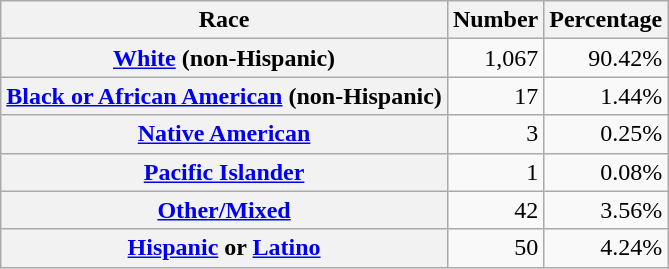<table class="wikitable" style="text-align:right">
<tr>
<th scope="col">Race</th>
<th scope="col">Number</th>
<th scope="col">Percentage</th>
</tr>
<tr>
<th scope="row"><a href='#'>White</a> (non-Hispanic)</th>
<td>1,067</td>
<td>90.42%</td>
</tr>
<tr>
<th scope="row"><a href='#'>Black or African American</a> (non-Hispanic)</th>
<td>17</td>
<td>1.44%</td>
</tr>
<tr>
<th scope="row"><a href='#'>Native American</a></th>
<td>3</td>
<td>0.25%</td>
</tr>
<tr>
<th scope="row"><a href='#'>Pacific Islander</a></th>
<td>1</td>
<td>0.08%</td>
</tr>
<tr>
<th scope="row"><a href='#'>Other/Mixed</a></th>
<td>42</td>
<td>3.56%</td>
</tr>
<tr>
<th scope="row"><a href='#'>Hispanic</a> or <a href='#'>Latino</a></th>
<td>50</td>
<td>4.24%</td>
</tr>
</table>
